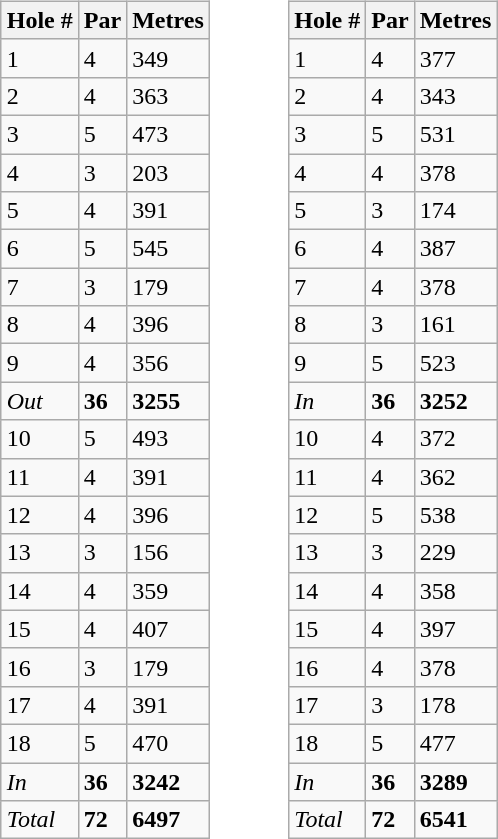<table style="margin:auto; align:left;">
<tr>
<td><br><table class=wikitable style="text-align:left">
<tr>
<th>Hole #</th>
<th>Par</th>
<th>Metres</th>
</tr>
<tr>
<td>1</td>
<td>4</td>
<td>349</td>
</tr>
<tr>
<td>2</td>
<td>4</td>
<td>363</td>
</tr>
<tr>
<td>3</td>
<td>5</td>
<td>473</td>
</tr>
<tr>
<td>4</td>
<td>3</td>
<td>203</td>
</tr>
<tr>
<td>5</td>
<td>4</td>
<td>391</td>
</tr>
<tr>
<td>6</td>
<td>5</td>
<td>545</td>
</tr>
<tr>
<td>7</td>
<td>3</td>
<td>179</td>
</tr>
<tr>
<td>8</td>
<td>4</td>
<td>396</td>
</tr>
<tr>
<td>9</td>
<td>4</td>
<td>356</td>
</tr>
<tr>
<td><em>Out</em></td>
<td><strong>36</strong></td>
<td><strong>3255</strong></td>
</tr>
<tr>
<td>10</td>
<td>5</td>
<td>493</td>
</tr>
<tr>
<td>11</td>
<td>4</td>
<td>391</td>
</tr>
<tr>
<td>12</td>
<td>4</td>
<td>396</td>
</tr>
<tr>
<td>13</td>
<td>3</td>
<td>156</td>
</tr>
<tr>
<td>14</td>
<td>4</td>
<td>359</td>
</tr>
<tr>
<td>15</td>
<td>4</td>
<td>407</td>
</tr>
<tr>
<td>16</td>
<td>3</td>
<td>179</td>
</tr>
<tr>
<td>17</td>
<td>4</td>
<td>391</td>
</tr>
<tr>
<td>18</td>
<td>5</td>
<td>470</td>
</tr>
<tr>
<td><em>In</em></td>
<td><strong>36</strong></td>
<td><strong>3242</strong></td>
</tr>
<tr>
<td><em>Total</em></td>
<td><strong>72</strong></td>
<td><strong>6497</strong></td>
</tr>
</table>
</td>
<td>       </td>
<td><br><table class=wikitable style="text-align:left">
<tr>
<th>Hole #</th>
<th>Par</th>
<th>Metres</th>
</tr>
<tr>
<td>1</td>
<td>4</td>
<td>377</td>
</tr>
<tr>
<td>2</td>
<td>4</td>
<td>343</td>
</tr>
<tr>
<td>3</td>
<td>5</td>
<td>531</td>
</tr>
<tr>
<td>4</td>
<td>4</td>
<td>378</td>
</tr>
<tr>
<td>5</td>
<td>3</td>
<td>174</td>
</tr>
<tr>
<td>6</td>
<td>4</td>
<td>387</td>
</tr>
<tr>
<td>7</td>
<td>4</td>
<td>378</td>
</tr>
<tr>
<td>8</td>
<td>3</td>
<td>161</td>
</tr>
<tr>
<td>9</td>
<td>5</td>
<td>523</td>
</tr>
<tr>
<td><em>In</em></td>
<td><strong>36</strong></td>
<td><strong>3252</strong></td>
</tr>
<tr>
<td>10</td>
<td>4</td>
<td>372</td>
</tr>
<tr>
<td>11</td>
<td>4</td>
<td>362</td>
</tr>
<tr>
<td>12</td>
<td>5</td>
<td>538</td>
</tr>
<tr>
<td>13</td>
<td>3</td>
<td>229</td>
</tr>
<tr>
<td>14</td>
<td>4</td>
<td>358</td>
</tr>
<tr>
<td>15</td>
<td>4</td>
<td>397</td>
</tr>
<tr>
<td>16</td>
<td>4</td>
<td>378</td>
</tr>
<tr>
<td>17</td>
<td>3</td>
<td>178</td>
</tr>
<tr>
<td>18</td>
<td>5</td>
<td>477</td>
</tr>
<tr>
<td><em>In</em></td>
<td><strong>36</strong></td>
<td><strong>3289</strong></td>
</tr>
<tr>
<td><em>Total</em></td>
<td><strong>72</strong></td>
<td><strong>6541</strong></td>
</tr>
</table>
</td>
</tr>
</table>
